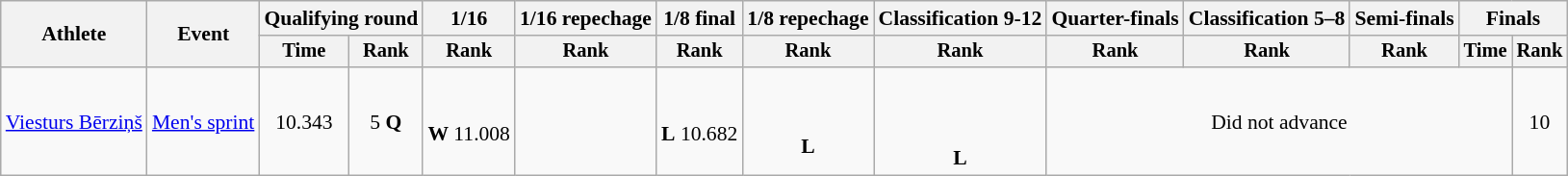<table class=wikitable style="font-size:90%">
<tr>
<th rowspan="2">Athlete</th>
<th rowspan="2">Event</th>
<th colspan=2>Qualifying round</th>
<th colspan=1>1/16</th>
<th colspan=1>1/16 repechage</th>
<th colspan=1>1/8 final</th>
<th colspan=1>1/8 repechage</th>
<th colspan=1>Classification 9-12</th>
<th colspan=1>Quarter-finals</th>
<th colspan=1>Classification 5–8</th>
<th colspan=1>Semi-finals</th>
<th colspan=2>Finals</th>
</tr>
<tr style="font-size:95%">
<th>Time</th>
<th>Rank</th>
<th>Rank</th>
<th>Rank</th>
<th>Rank</th>
<th>Rank</th>
<th>Rank</th>
<th>Rank</th>
<th>Rank</th>
<th>Rank</th>
<th>Time</th>
<th>Rank</th>
</tr>
<tr align=center>
<td align=left><a href='#'>Viesturs Bērziņš</a></td>
<td align=left><a href='#'>Men's sprint</a></td>
<td>10.343</td>
<td>5 <strong>Q</strong></td>
<td><br><strong>W</strong> 11.008</td>
<td></td>
<td><br><strong>L</strong> 10.682</td>
<td><br><br><strong>L</strong></td>
<td><br><br><br><strong>L</strong></td>
<td colspan=4>Did not advance</td>
<td>10</td>
</tr>
</table>
